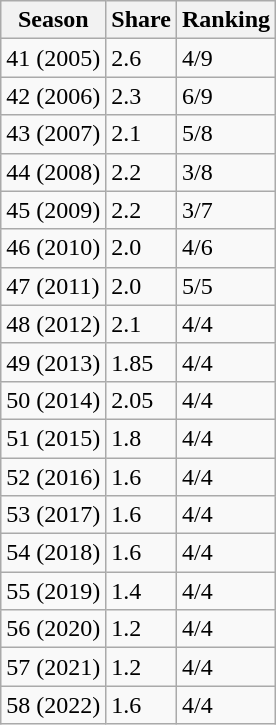<table class="wikitable sortable">
<tr>
<th>Season</th>
<th>Share</th>
<th>Ranking</th>
</tr>
<tr>
<td>41 (2005)</td>
<td>2.6</td>
<td>4/9</td>
</tr>
<tr>
<td>42 (2006)</td>
<td>2.3</td>
<td>6/9</td>
</tr>
<tr>
<td>43 (2007)</td>
<td>2.1</td>
<td>5/8</td>
</tr>
<tr>
<td>44 (2008)</td>
<td>2.2</td>
<td>3/8</td>
</tr>
<tr>
<td>45 (2009)</td>
<td>2.2</td>
<td>3/7</td>
</tr>
<tr>
<td>46 (2010)</td>
<td>2.0</td>
<td>4/6</td>
</tr>
<tr>
<td>47 (2011)</td>
<td>2.0</td>
<td>5/5</td>
</tr>
<tr>
<td>48 (2012)</td>
<td>2.1</td>
<td>4/4</td>
</tr>
<tr>
<td>49 (2013)</td>
<td>1.85</td>
<td>4/4</td>
</tr>
<tr>
<td>50 (2014)</td>
<td>2.05</td>
<td>4/4</td>
</tr>
<tr>
<td>51 (2015)</td>
<td>1.8</td>
<td>4/4</td>
</tr>
<tr>
<td>52 (2016)</td>
<td>1.6</td>
<td>4/4</td>
</tr>
<tr>
<td>53 (2017)</td>
<td>1.6</td>
<td>4/4</td>
</tr>
<tr>
<td>54 (2018)</td>
<td>1.6</td>
<td>4/4</td>
</tr>
<tr>
<td>55 (2019)</td>
<td>1.4</td>
<td>4/4</td>
</tr>
<tr>
<td>56 (2020)</td>
<td>1.2</td>
<td>4/4</td>
</tr>
<tr>
<td>57 (2021)</td>
<td>1.2</td>
<td>4/4</td>
</tr>
<tr>
<td>58 (2022)</td>
<td>1.6</td>
<td>4/4</td>
</tr>
</table>
